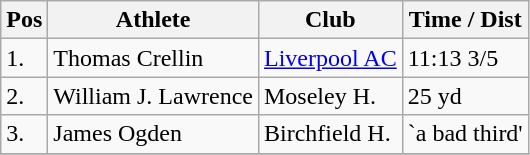<table class="wikitable">
<tr>
<th>Pos</th>
<th>Athlete</th>
<th>Club</th>
<th>Time / Dist</th>
</tr>
<tr>
<td>1.</td>
<td>Thomas Crellin</td>
<td><a href='#'>Liverpool AC</a></td>
<td>11:13 3/5</td>
</tr>
<tr>
<td>2.</td>
<td>William J. Lawrence</td>
<td>Moseley H.</td>
<td>25 yd</td>
</tr>
<tr>
<td>3.</td>
<td>James Ogden</td>
<td>Birchfield H.</td>
<td>`a bad third'</td>
</tr>
<tr>
</tr>
</table>
